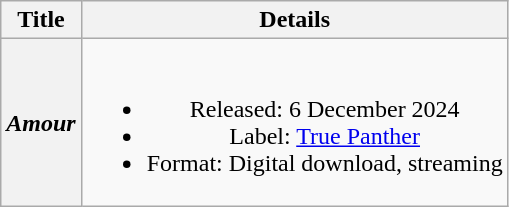<table class="wikitable plainrowheaders" style="text-align:center;">
<tr>
<th scope="col" rowspan="1">Title</th>
<th scope="col" rowspan="1">Details</th>
</tr>
<tr>
<th scope="row"><em>Amour</em></th>
<td><br><ul><li>Released: 6 December 2024</li><li>Label: <a href='#'>True Panther</a></li><li>Format: Digital download, streaming</li></ul></td>
</tr>
</table>
